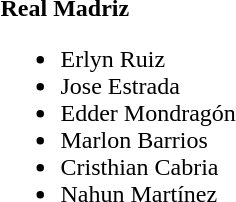<table>
<tr>
<td><strong>Real Madriz</strong><br><ul><li> Erlyn Ruiz</li><li> Jose Estrada</li><li> Edder Mondragón</li><li> Marlon Barrios</li><li> Cristhian Cabria</li><li> Nahun Martínez </li></ul></td>
</tr>
</table>
